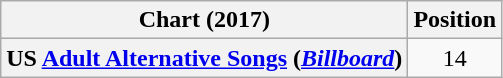<table class="wikitable plainrowheaders" style="text-align:center">
<tr>
<th scope="col">Chart (2017)</th>
<th scope="col">Position</th>
</tr>
<tr>
<th scope="row">US <a href='#'>Adult Alternative Songs</a> (<a href='#'><em>Billboard</em></a>)</th>
<td>14</td>
</tr>
</table>
